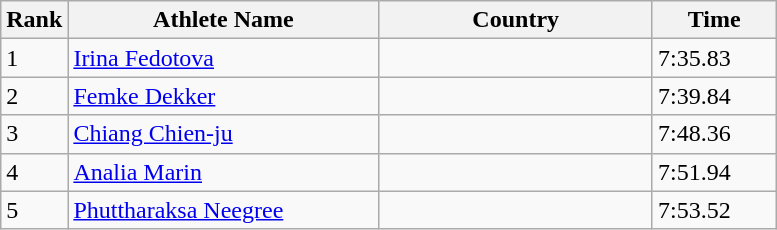<table class="wikitable sortable">
<tr>
<th width=25>Rank</th>
<th width=200>Athlete Name</th>
<th width=175>Country</th>
<th width=75>Time</th>
</tr>
<tr>
<td>1</td>
<td><a href='#'>Irina Fedotova</a></td>
<td></td>
<td>7:35.83</td>
</tr>
<tr>
<td>2</td>
<td><a href='#'>Femke Dekker</a></td>
<td></td>
<td>7:39.84</td>
</tr>
<tr>
<td>3</td>
<td><a href='#'>Chiang Chien-ju</a></td>
<td></td>
<td>7:48.36</td>
</tr>
<tr>
<td>4</td>
<td><a href='#'>Analia Marin</a></td>
<td></td>
<td>7:51.94</td>
</tr>
<tr>
<td>5</td>
<td><a href='#'>Phuttharaksa Neegree</a></td>
<td></td>
<td>7:53.52</td>
</tr>
</table>
